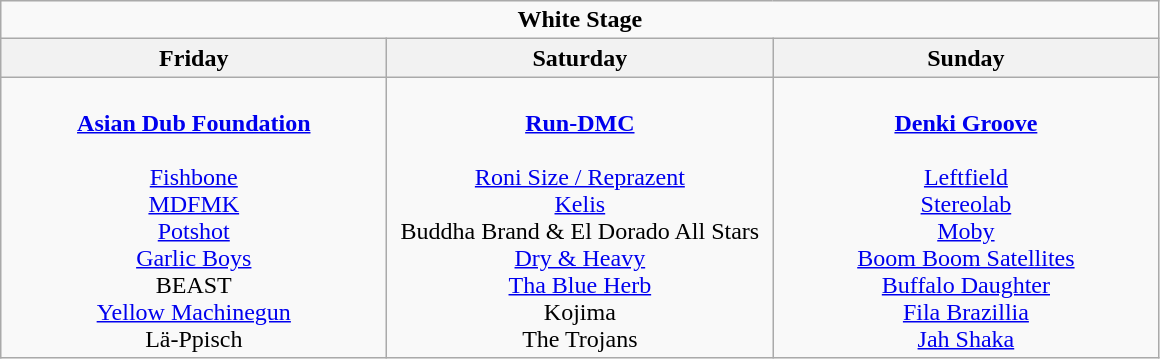<table class="wikitable">
<tr>
<td colspan="3" style="text-align:center;"><strong>White Stage</strong></td>
</tr>
<tr>
<th>Friday</th>
<th>Saturday</th>
<th>Sunday</th>
</tr>
<tr>
<td style="text-align:center; vertical-align:top; width:250px;"><br><strong><a href='#'>Asian Dub Foundation</a></strong>
<br>
<br> <a href='#'>Fishbone</a>
<br> <a href='#'>MDFMK</a>
<br> <a href='#'>Potshot</a>
<br> <a href='#'>Garlic Boys</a>
<br> BEAST
<br> <a href='#'>Yellow Machinegun</a>
<br> Lä-Ppisch</td>
<td style="text-align:center; vertical-align:top; width:250px;"><br><strong><a href='#'>Run-DMC</a></strong>
<br>
<br> <a href='#'>Roni Size / Reprazent</a>
<br> <a href='#'>Kelis</a>
<br> Buddha Brand & El Dorado All Stars
<br> <a href='#'>Dry & Heavy</a>
<br> <a href='#'>Tha Blue Herb</a>
<br> Kojima
<br> The Trojans</td>
<td style="text-align:center; vertical-align:top; width:250px;"><br><strong><a href='#'>Denki Groove</a></strong>
<br>
<br> <a href='#'>Leftfield</a>
<br> <a href='#'>Stereolab</a>
<br> <a href='#'>Moby</a>
<br> <a href='#'>Boom Boom Satellites</a>
<br> <a href='#'>Buffalo Daughter</a>
<br> <a href='#'>Fila Brazillia</a>
<br> <a href='#'>Jah Shaka</a></td>
</tr>
</table>
